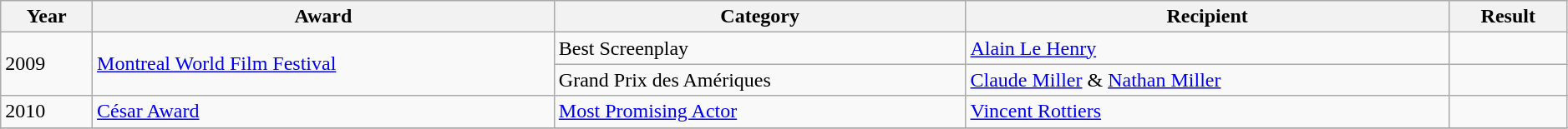<table class="wikitable" style="width:99%;">
<tr>
<th>Year</th>
<th>Award</th>
<th>Category</th>
<th>Recipient</th>
<th>Result</th>
</tr>
<tr>
<td rowspan=2>2009</td>
<td rowspan=2><a href='#'>Montreal World Film Festival</a></td>
<td>Best Screenplay</td>
<td><a href='#'>Alain Le Henry</a></td>
<td></td>
</tr>
<tr>
<td>Grand Prix des Amériques</td>
<td><a href='#'>Claude Miller</a> & <a href='#'>Nathan Miller</a></td>
<td></td>
</tr>
<tr>
<td rowspan=1>2010</td>
<td><a href='#'>César Award</a></td>
<td><a href='#'>Most Promising Actor</a></td>
<td><a href='#'>Vincent Rottiers</a></td>
<td></td>
</tr>
<tr>
</tr>
</table>
